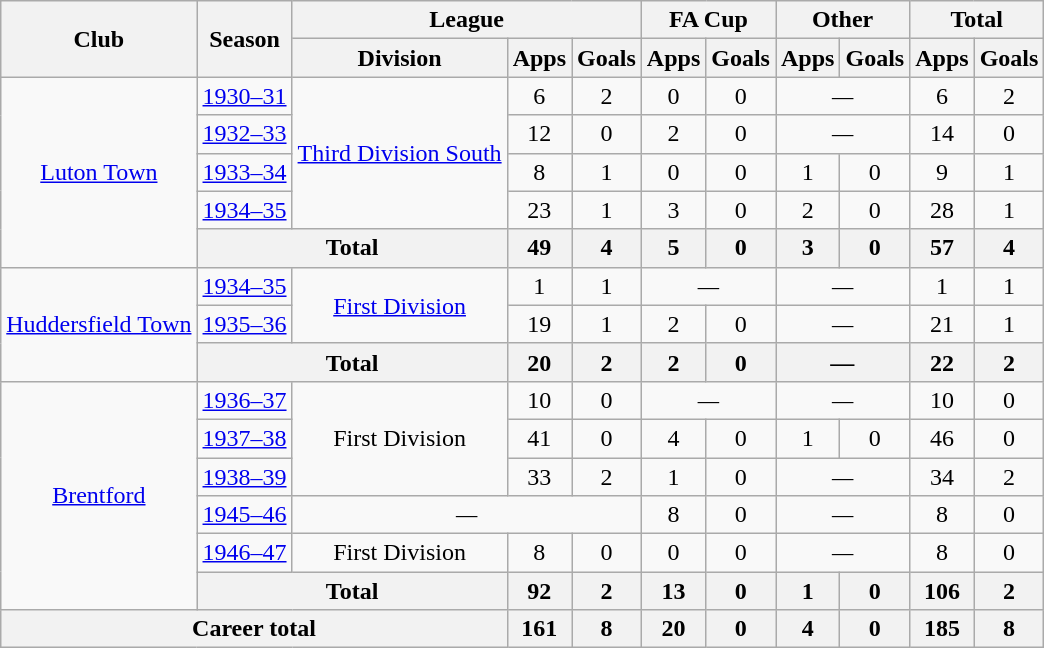<table class="wikitable" style="text-align: center;">
<tr>
<th rowspan="2">Club</th>
<th rowspan="2">Season</th>
<th colspan="3">League</th>
<th colspan="2">FA Cup</th>
<th colspan="2">Other</th>
<th colspan="2">Total</th>
</tr>
<tr>
<th>Division</th>
<th>Apps</th>
<th>Goals</th>
<th>Apps</th>
<th>Goals</th>
<th>Apps</th>
<th>Goals</th>
<th>Apps</th>
<th>Goals</th>
</tr>
<tr>
<td rowspan="5"><a href='#'>Luton Town</a></td>
<td><a href='#'>1930–31</a></td>
<td rowspan="4"><a href='#'>Third Division South</a></td>
<td>6</td>
<td>2</td>
<td>0</td>
<td>0</td>
<td colspan="2"><em>—</em></td>
<td>6</td>
<td>2</td>
</tr>
<tr>
<td><a href='#'>1932–33</a></td>
<td>12</td>
<td>0</td>
<td>2</td>
<td>0</td>
<td colspan="2"><em>—</em></td>
<td>14</td>
<td>0</td>
</tr>
<tr>
<td><a href='#'>1933–34</a></td>
<td>8</td>
<td>1</td>
<td>0</td>
<td>0</td>
<td>1</td>
<td>0</td>
<td>9</td>
<td>1</td>
</tr>
<tr>
<td><a href='#'>1934–35</a></td>
<td>23</td>
<td>1</td>
<td>3</td>
<td>0</td>
<td>2</td>
<td>0</td>
<td>28</td>
<td>1</td>
</tr>
<tr>
<th colspan="2">Total</th>
<th>49</th>
<th>4</th>
<th>5</th>
<th>0</th>
<th>3</th>
<th>0</th>
<th>57</th>
<th>4</th>
</tr>
<tr>
<td rowspan="3"><a href='#'>Huddersfield Town</a></td>
<td><a href='#'>1934–35</a></td>
<td rowspan="2"><a href='#'>First Division</a></td>
<td>1</td>
<td>1</td>
<td colspan="2"><em>—</em></td>
<td colspan="2"><em>—</em></td>
<td>1</td>
<td>1</td>
</tr>
<tr>
<td><a href='#'>1935–36</a></td>
<td>19</td>
<td>1</td>
<td>2</td>
<td>0</td>
<td colspan="2"><em>—</em></td>
<td>21</td>
<td>1</td>
</tr>
<tr>
<th colspan="2">Total</th>
<th>20</th>
<th>2</th>
<th>2</th>
<th>0</th>
<th colspan="2"><em>—</em></th>
<th>22</th>
<th>2</th>
</tr>
<tr>
<td rowspan="6"><a href='#'>Brentford</a></td>
<td><a href='#'>1936–37</a></td>
<td rowspan="3">First Division</td>
<td>10</td>
<td>0</td>
<td colspan="2"><em>—</em></td>
<td colspan="2"><em>—</em></td>
<td>10</td>
<td>0</td>
</tr>
<tr>
<td><a href='#'>1937–38</a></td>
<td>41</td>
<td>0</td>
<td>4</td>
<td>0</td>
<td>1</td>
<td>0</td>
<td>46</td>
<td>0</td>
</tr>
<tr>
<td><a href='#'>1938–39</a></td>
<td>33</td>
<td>2</td>
<td>1</td>
<td>0</td>
<td colspan="2"><em>—</em></td>
<td>34</td>
<td>2</td>
</tr>
<tr>
<td><a href='#'>1945–46</a></td>
<td colspan="3"><em>—</em></td>
<td>8</td>
<td>0</td>
<td colspan="2"><em>—</em></td>
<td>8</td>
<td>0</td>
</tr>
<tr>
<td><a href='#'>1946–47</a></td>
<td>First Division</td>
<td>8</td>
<td>0</td>
<td>0</td>
<td>0</td>
<td colspan="2"><em>—</em></td>
<td>8</td>
<td>0</td>
</tr>
<tr>
<th colspan="2">Total</th>
<th>92</th>
<th>2</th>
<th>13</th>
<th>0</th>
<th>1</th>
<th>0</th>
<th>106</th>
<th>2</th>
</tr>
<tr>
<th colspan="3">Career total</th>
<th>161</th>
<th>8</th>
<th>20</th>
<th>0</th>
<th>4</th>
<th>0</th>
<th>185</th>
<th>8</th>
</tr>
</table>
